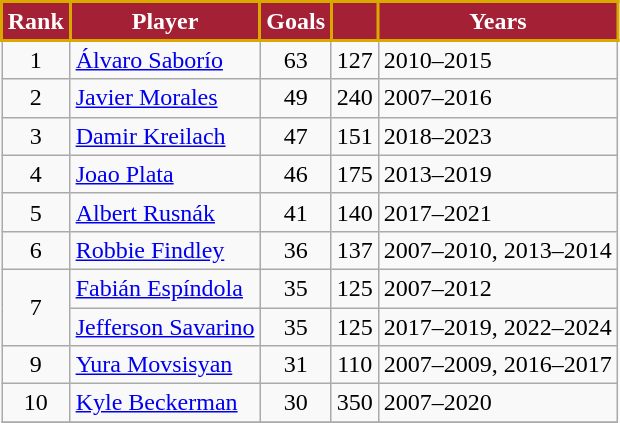<table class="wikitable">
<tr>
</tr>
<tr>
<th style="background:#A32035; color:#FFF; border:2px solid #DAA900;" scope="col">Rank</th>
<th style="background:#A32035; color:#FFF; border:2px solid #DAA900;" scope="col">Player</th>
<th style="background:#A32035; color:#FFF; border:2px solid #DAA900;" scope="col">Goals</th>
<th style="background:#A32035; color:#FFF; border:2px solid #DAA900;" scope="col"></th>
<th style="background:#A32035; color:#FFF; border:2px solid #DAA900;" scope="col">Years</th>
</tr>
<tr>
<td style="text-align:center;">1</td>
<td> <a href='#'>Álvaro Saborío</a></td>
<td align=center>63</td>
<td align=center>127</td>
<td>2010–2015</td>
</tr>
<tr>
<td style="text-align:center;">2</td>
<td> <a href='#'>Javier Morales</a></td>
<td align=center>49</td>
<td align=center>240</td>
<td>2007–2016</td>
</tr>
<tr>
<td style="text-align:center;">3</td>
<td> <a href='#'>Damir Kreilach</a></td>
<td align=center>47</td>
<td align=center>151</td>
<td>2018–2023</td>
</tr>
<tr>
<td style="text-align:center;">4</td>
<td> <a href='#'>Joao Plata</a></td>
<td align=center>46</td>
<td align=center>175</td>
<td>2013–2019</td>
</tr>
<tr>
<td style="text-align:center;">5</td>
<td> <a href='#'>Albert Rusnák</a></td>
<td align=center>41</td>
<td align=center>140</td>
<td>2017–2021</td>
</tr>
<tr>
<td style="text-align:center;">6</td>
<td>  <a href='#'>Robbie Findley</a></td>
<td align=center>36</td>
<td align=center>137</td>
<td>2007–2010, 2013–2014</td>
</tr>
<tr>
<td rowspan="2" style="text-align:center;">7</td>
<td>  <a href='#'>Fabián Espíndola</a></td>
<td align=center>35</td>
<td align=center>125</td>
<td>2007–2012</td>
</tr>
<tr>
<td> <a href='#'>Jefferson Savarino</a></td>
<td align=center>35</td>
<td align=center>125</td>
<td>2017–2019, 2022–2024</td>
</tr>
<tr>
<td style="text-align:center;">9</td>
<td>  <a href='#'>Yura Movsisyan</a></td>
<td align=center>31</td>
<td align=center>110</td>
<td>2007–2009, 2016–2017</td>
</tr>
<tr>
<td style="text-align:center;">10</td>
<td>  <a href='#'>Kyle Beckerman</a></td>
<td align=center>30</td>
<td align=center>350</td>
<td>2007–2020</td>
</tr>
<tr>
</tr>
</table>
